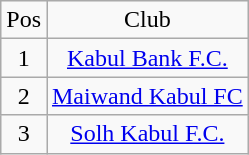<table class="wikitable" style="text-align: center;">
<tr>
<td>Pos</td>
<td>Club</td>
</tr>
<tr>
<td>1</td>
<td><a href='#'>Kabul Bank F.C.</a></td>
</tr>
<tr>
<td>2</td>
<td><a href='#'>Maiwand Kabul FC</a></td>
</tr>
<tr>
<td>3</td>
<td><a href='#'>Solh Kabul F.C.</a></td>
</tr>
</table>
